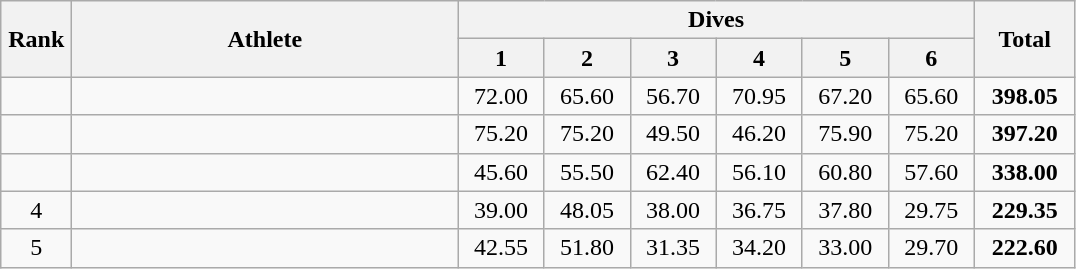<table class=wikitable style="text-align:center">
<tr>
<th rowspan="2" width=40>Rank</th>
<th rowspan="2" width=250>Athlete</th>
<th colspan="6">Dives</th>
<th rowspan="2" width=60>Total</th>
</tr>
<tr>
<th width=50>1</th>
<th width=50>2</th>
<th width=50>3</th>
<th width=50>4</th>
<th width=50>5</th>
<th width=50>6</th>
</tr>
<tr>
<td></td>
<td style="text-align:left"></td>
<td>72.00</td>
<td>65.60</td>
<td>56.70</td>
<td>70.95</td>
<td>67.20</td>
<td>65.60</td>
<td><strong>398.05</strong></td>
</tr>
<tr>
<td></td>
<td style="text-align:left"></td>
<td>75.20</td>
<td>75.20</td>
<td>49.50</td>
<td>46.20</td>
<td>75.90</td>
<td>75.20</td>
<td><strong>397.20</strong></td>
</tr>
<tr>
<td></td>
<td style="text-align:left"></td>
<td>45.60</td>
<td>55.50</td>
<td>62.40</td>
<td>56.10</td>
<td>60.80</td>
<td>57.60</td>
<td><strong>338.00</strong></td>
</tr>
<tr>
<td>4</td>
<td style="text-align:left"></td>
<td>39.00</td>
<td>48.05</td>
<td>38.00</td>
<td>36.75</td>
<td>37.80</td>
<td>29.75</td>
<td><strong>229.35</strong></td>
</tr>
<tr>
<td>5</td>
<td style="text-align:left"></td>
<td>42.55</td>
<td>51.80</td>
<td>31.35</td>
<td>34.20</td>
<td>33.00</td>
<td>29.70</td>
<td><strong>222.60</strong></td>
</tr>
</table>
